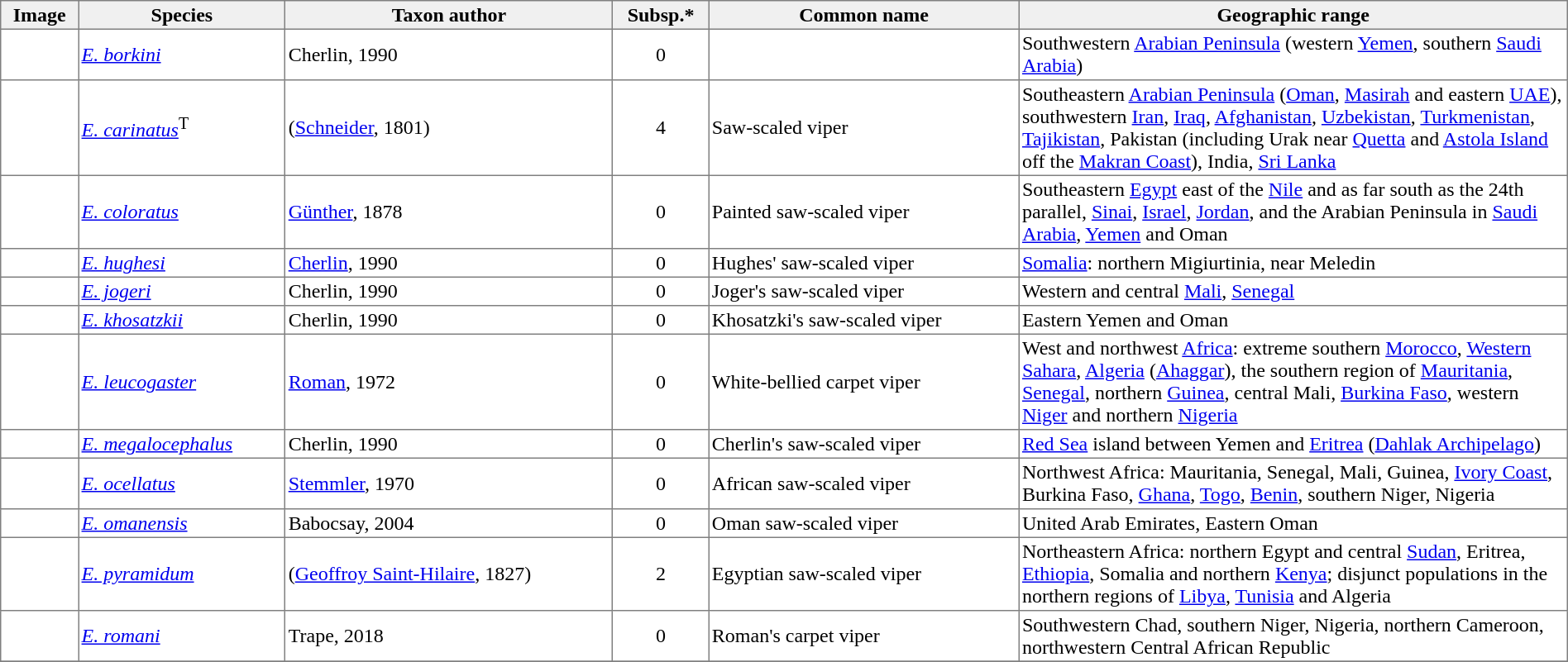<table cellspacing=0 cellpadding=2 border=1 style="border-collapse: collapse;">
<tr>
<th bgcolor="#f0f0f0">Image</th>
<th bgcolor="#f0f0f0">Species</th>
<th bgcolor="#f0f0f0">Taxon author</th>
<th bgcolor="#f0f0f0">Subsp.*</th>
<th bgcolor="#f0f0f0">Common name</th>
<th bgcolor="#f0f0f0">Geographic range</th>
</tr>
<tr>
<td></td>
<td><em><a href='#'>E. borkini</a></em></td>
<td>Cherlin, 1990</td>
<td align="center">0</td>
<td></td>
<td style="width:35%">Southwestern <a href='#'>Arabian Peninsula</a> (western <a href='#'>Yemen</a>, southern <a href='#'>Saudi Arabia</a>)</td>
</tr>
<tr>
<td></td>
<td><em><a href='#'>E. carinatus</a></em><span><sup>T</sup></span></td>
<td>(<a href='#'>Schneider</a>, 1801)</td>
<td align="center">4</td>
<td>Saw-scaled viper</td>
<td style="width:35%">Southeastern <a href='#'>Arabian Peninsula</a> (<a href='#'>Oman</a>, <a href='#'>Masirah</a> and eastern <a href='#'>UAE</a>), southwestern <a href='#'>Iran</a>, <a href='#'>Iraq</a>, <a href='#'>Afghanistan</a>, <a href='#'>Uzbekistan</a>, <a href='#'>Turkmenistan</a>, <a href='#'>Tajikistan</a>, Pakistan (including Urak near <a href='#'>Quetta</a> and <a href='#'>Astola Island</a> off the <a href='#'>Makran Coast</a>), India, <a href='#'>Sri Lanka</a></td>
</tr>
<tr>
<td></td>
<td><em><a href='#'>E. coloratus</a></em></td>
<td><a href='#'>Günther</a>, 1878</td>
<td align="center">0</td>
<td>Painted saw-scaled viper</td>
<td>Southeastern <a href='#'>Egypt</a> east of the <a href='#'>Nile</a> and as far south as the 24th parallel, <a href='#'>Sinai</a>, <a href='#'>Israel</a>, <a href='#'>Jordan</a>, and the Arabian Peninsula in <a href='#'>Saudi Arabia</a>, <a href='#'>Yemen</a> and Oman</td>
</tr>
<tr>
<td></td>
<td><em><a href='#'>E. hughesi</a></em></td>
<td><a href='#'>Cherlin</a>, 1990</td>
<td align="center">0</td>
<td>Hughes' saw-scaled viper</td>
<td><a href='#'>Somalia</a>: northern Migiurtinia, near Meledin</td>
</tr>
<tr>
<td></td>
<td><em><a href='#'>E. jogeri</a></em></td>
<td>Cherlin, 1990</td>
<td align="center">0</td>
<td>Joger's saw-scaled viper</td>
<td>Western and central <a href='#'>Mali</a>, <a href='#'>Senegal</a></td>
</tr>
<tr>
<td></td>
<td><em><a href='#'>E. khosatzkii</a></em></td>
<td>Cherlin, 1990</td>
<td align="center">0</td>
<td>Khosatzki's saw-scaled viper</td>
<td>Eastern Yemen and Oman</td>
</tr>
<tr>
<td></td>
<td><em><a href='#'>E. leucogaster</a></em></td>
<td><a href='#'>Roman</a>, 1972</td>
<td align="center">0</td>
<td>White-bellied carpet viper</td>
<td>West and northwest <a href='#'>Africa</a>: extreme southern <a href='#'>Morocco</a>, <a href='#'>Western Sahara</a>, <a href='#'>Algeria</a> (<a href='#'>Ahaggar</a>), the southern region of <a href='#'>Mauritania</a>, <a href='#'>Senegal</a>, northern <a href='#'>Guinea</a>, central Mali, <a href='#'>Burkina Faso</a>, western <a href='#'>Niger</a> and northern <a href='#'>Nigeria</a></td>
</tr>
<tr>
<td></td>
<td><em><a href='#'>E. megalocephalus</a></em></td>
<td>Cherlin, 1990</td>
<td align="center">0</td>
<td>Cherlin's saw-scaled viper</td>
<td><a href='#'>Red Sea</a> island between Yemen and <a href='#'>Eritrea</a> (<a href='#'>Dahlak Archipelago</a>)</td>
</tr>
<tr>
<td></td>
<td><em><a href='#'>E. ocellatus</a></em></td>
<td><a href='#'>Stemmler</a>, 1970</td>
<td align="center">0</td>
<td>African saw-scaled viper</td>
<td>Northwest Africa: Mauritania, Senegal, Mali, Guinea, <a href='#'>Ivory Coast</a>, Burkina Faso, <a href='#'>Ghana</a>, <a href='#'>Togo</a>, <a href='#'>Benin</a>, southern Niger, Nigeria</td>
</tr>
<tr>
<td></td>
<td><em><a href='#'>E. omanensis</a></em></td>
<td>Babocsay, 2004</td>
<td align="center">0</td>
<td>Oman saw-scaled viper</td>
<td>United Arab Emirates, Eastern Oman</td>
</tr>
<tr>
<td></td>
<td><em><a href='#'>E. pyramidum</a></em></td>
<td>(<a href='#'>Geoffroy Saint-Hilaire</a>, 1827)</td>
<td align="center">2</td>
<td>Egyptian saw-scaled viper</td>
<td>Northeastern Africa: northern Egypt and central <a href='#'>Sudan</a>, Eritrea, <a href='#'>Ethiopia</a>, Somalia and northern <a href='#'>Kenya</a>; disjunct populations in the northern regions of <a href='#'>Libya</a>, <a href='#'>Tunisia</a> and Algeria</td>
</tr>
<tr>
<td></td>
<td><em><a href='#'>E. romani</a></em></td>
<td>Trape, 2018</td>
<td align="center">0</td>
<td>Roman's carpet viper</td>
<td>Southwestern Chad, southern Niger, Nigeria, northern Cameroon, northwestern Central African Republic</td>
</tr>
<tr>
</tr>
</table>
